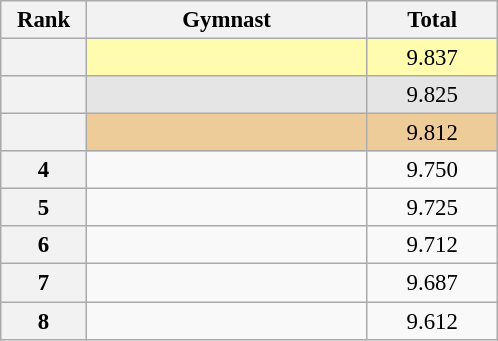<table class="wikitable sortable" style="text-align:center; font-size:95%">
<tr>
<th scope="col" style="width:50px;">Rank</th>
<th scope="col" style="width:180px;">Gymnast</th>
<th scope="col" style="width:80px;">Total</th>
</tr>
<tr style="background:#fffcaf;">
<th scope=row style="text-align:center"></th>
<td style="text-align:left;"></td>
<td>9.837</td>
</tr>
<tr style="background:#e5e5e5;">
<th scope=row style="text-align:center"></th>
<td style="text-align:left;"></td>
<td>9.825</td>
</tr>
<tr style="background:#ec9;">
<th scope=row style="text-align:center"></th>
<td style="text-align:left;"></td>
<td>9.812</td>
</tr>
<tr>
<th scope=row style="text-align:center">4</th>
<td style="text-align:left;"></td>
<td>9.750</td>
</tr>
<tr>
<th scope=row style="text-align:center">5</th>
<td style="text-align:left;"></td>
<td>9.725</td>
</tr>
<tr>
<th scope=row style="text-align:center">6</th>
<td style="text-align:left;"></td>
<td>9.712</td>
</tr>
<tr>
<th scope=row style="text-align:center">7</th>
<td style="text-align:left;"></td>
<td>9.687</td>
</tr>
<tr>
<th scope=row style="text-align:center">8</th>
<td style="text-align:left;"></td>
<td>9.612</td>
</tr>
</table>
